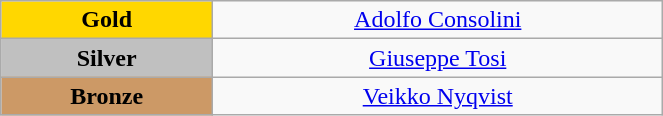<table class="wikitable" style="text-align:center; " width="35%">
<tr>
<td bgcolor="gold"><strong>Gold</strong></td>
<td><a href='#'>Adolfo Consolini</a><br>  <small><em></em></small></td>
</tr>
<tr>
<td bgcolor="silver"><strong>Silver</strong></td>
<td><a href='#'>Giuseppe Tosi</a><br>  <small><em></em></small></td>
</tr>
<tr>
<td bgcolor="CC9966"><strong>Bronze</strong></td>
<td><a href='#'>Veikko Nyqvist</a><br>  <small><em></em></small></td>
</tr>
</table>
